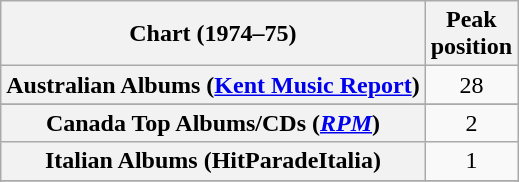<table class="wikitable sortable plainrowheaders" style="text-align:center">
<tr>
<th scope="col">Chart (1974–75)</th>
<th scope="col">Peak<br>position</th>
</tr>
<tr>
<th scope="row">Australian Albums (<a href='#'>Kent Music Report</a>)</th>
<td>28</td>
</tr>
<tr>
</tr>
<tr>
<th scope="row">Canada Top Albums/CDs (<a href='#'><em>RPM</em></a>)</th>
<td>2</td>
</tr>
<tr>
<th scope="row">Italian Albums (HitParadeItalia)</th>
<td>1</td>
</tr>
<tr>
</tr>
<tr>
</tr>
<tr>
</tr>
<tr>
</tr>
</table>
